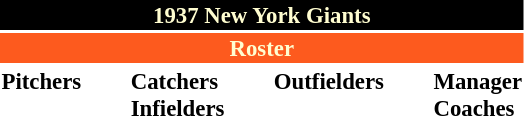<table class="toccolours" style="font-size: 95%;">
<tr>
<th colspan="10" style="background-color: black; color: #FFFDD0; text-align: center;">1937 New York Giants</th>
</tr>
<tr>
<td colspan="10" style="background-color: #fd5a1e; color: #FFFDD0; text-align: center;"><strong>Roster</strong></td>
</tr>
<tr>
<td valign="top"><strong>Pitchers</strong><br>













</td>
<td width="25px"></td>
<td valign="top"><strong>Catchers</strong><br>


<strong>Infielders</strong>







</td>
<td width="25px"></td>
<td valign="top"><strong>Outfielders</strong><br>




</td>
<td width="25px"></td>
<td valign="top"><strong>Manager</strong><br>
<strong>Coaches</strong>

</td>
</tr>
</table>
